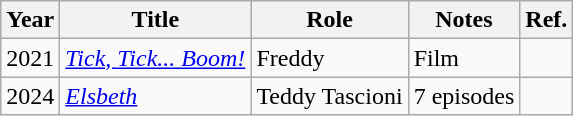<table class="wikitable">
<tr>
<th>Year</th>
<th>Title</th>
<th>Role</th>
<th>Notes</th>
<th>Ref.</th>
</tr>
<tr>
<td>2021</td>
<td><em><a href='#'>Tick, Tick... Boom!</a></em></td>
<td>Freddy</td>
<td>Film</td>
<td></td>
</tr>
<tr>
<td>2024</td>
<td><em><a href='#'>Elsbeth</a></em></td>
<td>Teddy Tascioni</td>
<td>7 episodes</td>
<td></td>
</tr>
</table>
